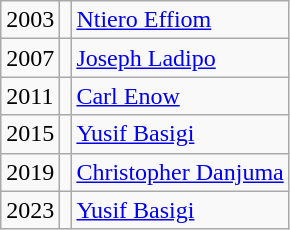<table class="wikitable">
<tr>
<td>2003</td>
<td></td>
<td> <a href='#'>Ntiero Effiom</a></td>
</tr>
<tr>
<td>2007</td>
<td></td>
<td> <a href='#'>Joseph Ladipo</a></td>
</tr>
<tr>
<td>2011</td>
<td></td>
<td> <a href='#'>Carl Enow</a></td>
</tr>
<tr>
<td>2015</td>
<td></td>
<td> <a href='#'>Yusif Basigi</a></td>
</tr>
<tr>
<td>2019</td>
<td></td>
<td> <a href='#'>Christopher Danjuma</a></td>
</tr>
<tr>
<td>2023</td>
<td></td>
<td> <a href='#'>Yusif Basigi</a></td>
</tr>
</table>
